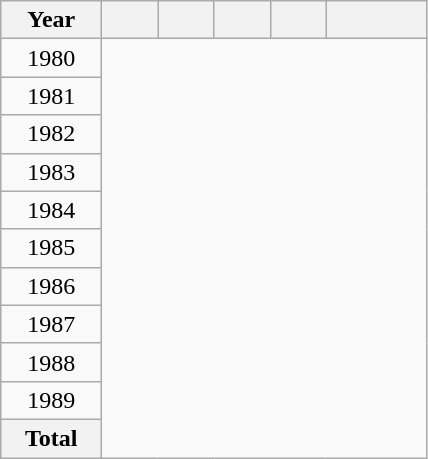<table class="wikitable" style="text-align: center">
<tr>
<th width="60">Year</th>
<th width="30"></th>
<th width="30"></th>
<th width="30"></th>
<th width="30"></th>
<th width="60"></th>
</tr>
<tr>
<td>1980<br></td>
</tr>
<tr>
<td>1981<br></td>
</tr>
<tr>
<td>1982<br></td>
</tr>
<tr>
<td>1983<br></td>
</tr>
<tr>
<td>1984<br></td>
</tr>
<tr>
<td>1985<br></td>
</tr>
<tr>
<td>1986<br></td>
</tr>
<tr>
<td>1987<br></td>
</tr>
<tr>
<td>1988<br></td>
</tr>
<tr>
<td>1989<br></td>
</tr>
<tr>
<th>Total<br></th>
</tr>
</table>
